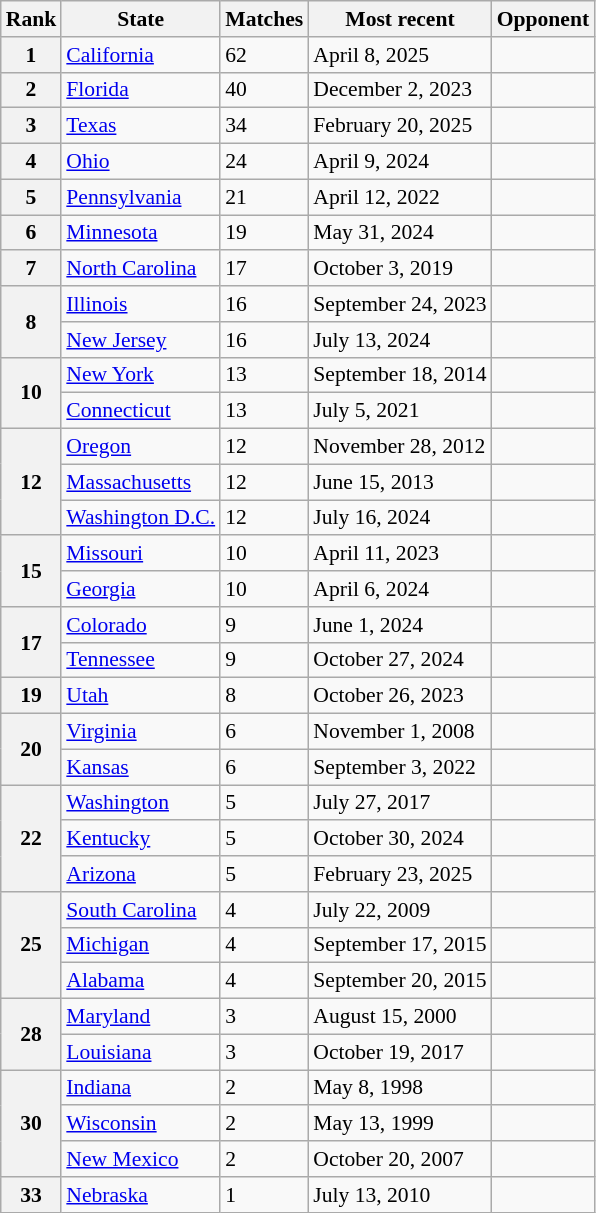<table class="wikitable sortable" style="font-size: 90%">
<tr>
<th>Rank</th>
<th>State</th>
<th>Matches</th>
<th>Most recent</th>
<th>Opponent</th>
</tr>
<tr>
<th>1</th>
<td> <a href='#'>California</a></td>
<td>62</td>
<td>April 8, 2025</td>
<td></td>
</tr>
<tr>
<th>2</th>
<td> <a href='#'>Florida</a></td>
<td>40</td>
<td>December 2, 2023</td>
<td></td>
</tr>
<tr>
<th>3</th>
<td> <a href='#'>Texas</a></td>
<td>34</td>
<td>February 20, 2025</td>
<td></td>
</tr>
<tr>
<th>4</th>
<td> <a href='#'>Ohio</a></td>
<td>24</td>
<td>April 9, 2024</td>
<td></td>
</tr>
<tr>
<th>5</th>
<td> <a href='#'>Pennsylvania</a></td>
<td>21</td>
<td>April 12, 2022</td>
<td></td>
</tr>
<tr>
<th>6</th>
<td> <a href='#'>Minnesota</a></td>
<td>19</td>
<td>May 31, 2024</td>
<td></td>
</tr>
<tr>
<th>7</th>
<td> <a href='#'>North Carolina</a></td>
<td>17</td>
<td>October 3, 2019</td>
<td></td>
</tr>
<tr>
<th rowspan="2">8</th>
<td> <a href='#'>Illinois</a></td>
<td>16</td>
<td>September 24, 2023</td>
<td></td>
</tr>
<tr>
<td> <a href='#'>New Jersey</a></td>
<td>16</td>
<td>July 13, 2024</td>
<td></td>
</tr>
<tr>
<th rowspan="2">10</th>
<td> <a href='#'>New York</a></td>
<td>13</td>
<td>September 18, 2014</td>
<td></td>
</tr>
<tr>
<td> <a href='#'>Connecticut</a></td>
<td>13</td>
<td>July 5, 2021</td>
<td></td>
</tr>
<tr>
<th rowspan="3">12</th>
<td> <a href='#'>Oregon</a></td>
<td>12</td>
<td>November 28, 2012</td>
<td></td>
</tr>
<tr>
<td> <a href='#'>Massachusetts</a></td>
<td>12</td>
<td>June 15, 2013</td>
<td></td>
</tr>
<tr>
<td> <a href='#'>Washington D.C.</a></td>
<td>12</td>
<td>July 16, 2024</td>
<td></td>
</tr>
<tr>
<th rowspan="2">15</th>
<td> <a href='#'>Missouri</a></td>
<td>10</td>
<td>April 11, 2023</td>
<td></td>
</tr>
<tr>
<td> <a href='#'>Georgia</a></td>
<td>10</td>
<td>April 6, 2024</td>
<td></td>
</tr>
<tr>
<th rowspan="2">17</th>
<td> <a href='#'>Colorado</a></td>
<td>9</td>
<td>June 1, 2024</td>
<td></td>
</tr>
<tr>
<td> <a href='#'>Tennessee</a></td>
<td>9</td>
<td>October 27, 2024</td>
<td></td>
</tr>
<tr>
<th>19</th>
<td> <a href='#'>Utah</a></td>
<td>8</td>
<td>October 26, 2023</td>
<td></td>
</tr>
<tr>
<th rowspan="2">20</th>
<td> <a href='#'>Virginia</a></td>
<td>6</td>
<td>November 1, 2008</td>
<td></td>
</tr>
<tr>
<td> <a href='#'>Kansas</a></td>
<td>6</td>
<td>September 3, 2022</td>
<td></td>
</tr>
<tr>
<th rowspan="3">22</th>
<td> <a href='#'>Washington</a></td>
<td>5</td>
<td>July 27, 2017</td>
<td></td>
</tr>
<tr>
<td> <a href='#'>Kentucky</a></td>
<td>5</td>
<td>October 30, 2024</td>
<td></td>
</tr>
<tr>
<td> <a href='#'>Arizona</a></td>
<td>5</td>
<td>February 23, 2025</td>
<td></td>
</tr>
<tr>
<th rowspan="3">25</th>
<td> <a href='#'>South Carolina</a></td>
<td>4</td>
<td>July 22, 2009</td>
<td></td>
</tr>
<tr>
<td> <a href='#'>Michigan</a></td>
<td>4</td>
<td>September 17, 2015</td>
<td></td>
</tr>
<tr>
<td> <a href='#'>Alabama</a></td>
<td>4</td>
<td>September 20, 2015</td>
<td></td>
</tr>
<tr>
<th rowspan="2">28</th>
<td> <a href='#'>Maryland</a></td>
<td>3</td>
<td>August 15, 2000</td>
<td></td>
</tr>
<tr>
<td> <a href='#'>Louisiana</a></td>
<td>3</td>
<td>October 19, 2017</td>
<td></td>
</tr>
<tr>
<th rowspan="3">30</th>
<td> <a href='#'>Indiana</a></td>
<td>2</td>
<td>May 8, 1998</td>
<td></td>
</tr>
<tr>
<td> <a href='#'>Wisconsin</a></td>
<td>2</td>
<td>May 13, 1999</td>
<td></td>
</tr>
<tr>
<td> <a href='#'>New Mexico</a></td>
<td>2</td>
<td>October 20, 2007</td>
<td></td>
</tr>
<tr>
<th>33</th>
<td> <a href='#'>Nebraska</a></td>
<td>1</td>
<td>July 13, 2010</td>
<td></td>
</tr>
</table>
